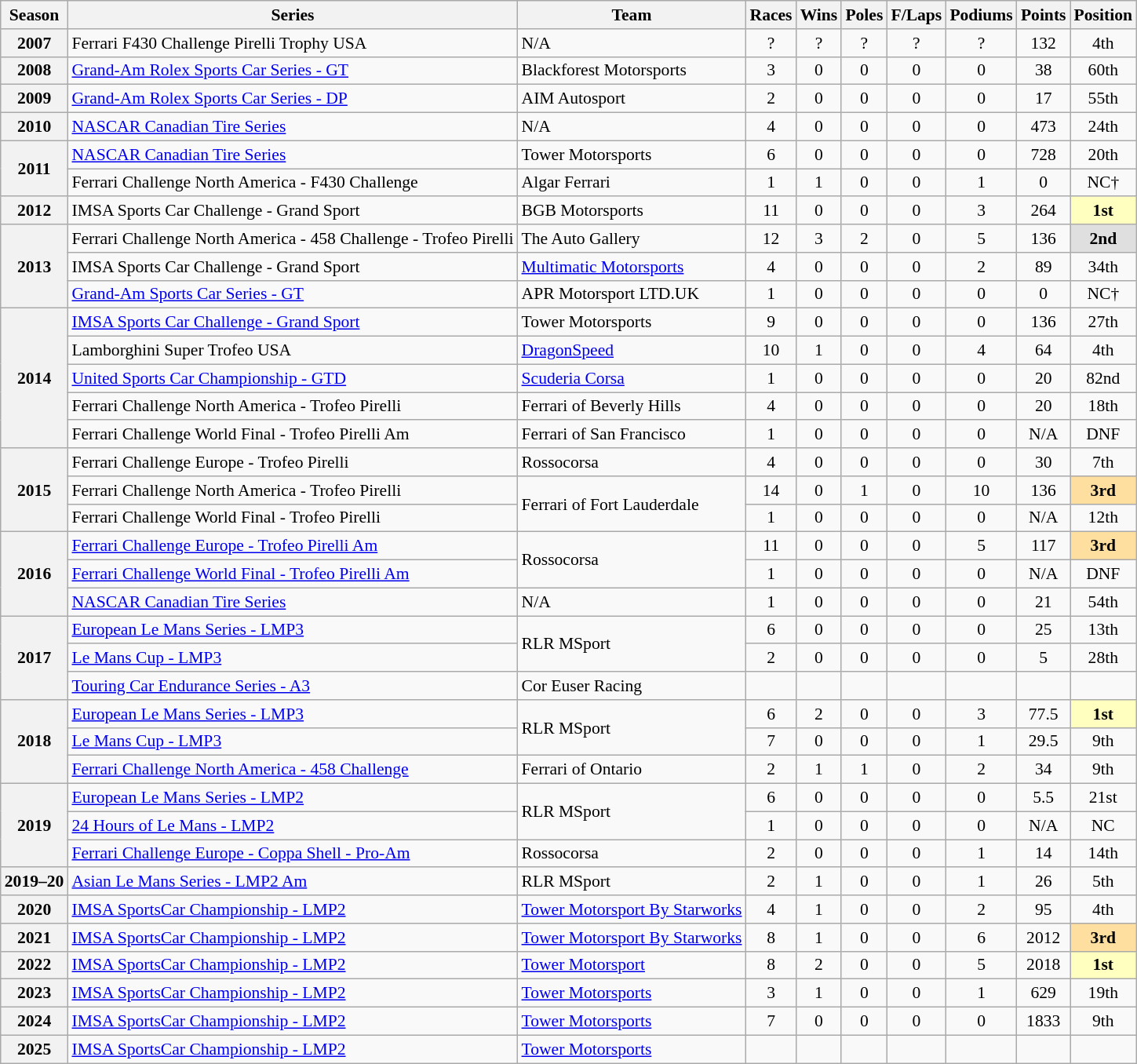<table class="wikitable" style="font-size: 90%; text-align:center">
<tr>
<th>Season</th>
<th>Series</th>
<th>Team</th>
<th>Races</th>
<th>Wins</th>
<th>Poles</th>
<th>F/Laps</th>
<th>Podiums</th>
<th>Points</th>
<th>Position</th>
</tr>
<tr>
<th>2007</th>
<td align="left">Ferrari F430 Challenge Pirelli Trophy USA</td>
<td align="left">N/A</td>
<td>?</td>
<td>?</td>
<td>?</td>
<td>?</td>
<td>?</td>
<td>132</td>
<td>4th</td>
</tr>
<tr>
<th>2008</th>
<td align="left"><a href='#'>Grand-Am Rolex Sports Car Series - GT</a></td>
<td align="left">Blackforest Motorsports</td>
<td>3</td>
<td>0</td>
<td>0</td>
<td>0</td>
<td>0</td>
<td>38</td>
<td>60th</td>
</tr>
<tr>
<th>2009</th>
<td align="left"><a href='#'>Grand-Am Rolex Sports Car Series - DP</a></td>
<td align="left">AIM Autosport</td>
<td>2</td>
<td>0</td>
<td>0</td>
<td>0</td>
<td>0</td>
<td>17</td>
<td>55th</td>
</tr>
<tr>
<th>2010</th>
<td align="left"><a href='#'>NASCAR Canadian Tire Series</a></td>
<td align="left">N/A</td>
<td>4</td>
<td>0</td>
<td>0</td>
<td>0</td>
<td>0</td>
<td>473</td>
<td>24th</td>
</tr>
<tr>
<th rowspan="2">2011</th>
<td align="left"><a href='#'>NASCAR Canadian Tire Series</a></td>
<td align="left">Tower Motorsports</td>
<td>6</td>
<td>0</td>
<td>0</td>
<td>0</td>
<td>0</td>
<td>728</td>
<td>20th</td>
</tr>
<tr>
<td align="left">Ferrari Challenge North America - F430 Challenge</td>
<td align="left">Algar Ferrari</td>
<td>1</td>
<td>1</td>
<td>0</td>
<td>0</td>
<td>1</td>
<td>0</td>
<td>NC†</td>
</tr>
<tr>
<th>2012</th>
<td align="left">IMSA Sports Car Challenge - Grand Sport</td>
<td align="left">BGB Motorsports</td>
<td>11</td>
<td>0</td>
<td>0</td>
<td>0</td>
<td>3</td>
<td>264</td>
<td style="background:#FFFFBF;"><strong>1st</strong></td>
</tr>
<tr>
<th rowspan="3">2013</th>
<td align="left">Ferrari Challenge North America - 458 Challenge - Trofeo Pirelli</td>
<td align="left">The Auto Gallery</td>
<td>12</td>
<td>3</td>
<td>2</td>
<td>0</td>
<td>5</td>
<td>136</td>
<td style="background:#DFDFDF;"><strong>2nd</strong></td>
</tr>
<tr>
<td align="left">IMSA Sports Car Challenge - Grand Sport</td>
<td align="left"><a href='#'>Multimatic Motorsports</a></td>
<td>4</td>
<td>0</td>
<td>0</td>
<td>0</td>
<td>2</td>
<td>89</td>
<td>34th</td>
</tr>
<tr>
<td align="left"><a href='#'>Grand-Am Sports Car Series - GT</a></td>
<td align="left">APR Motorsport LTD.UK</td>
<td>1</td>
<td>0</td>
<td>0</td>
<td>0</td>
<td>0</td>
<td>0</td>
<td>NC†</td>
</tr>
<tr>
<th rowspan="5">2014</th>
<td align="left"><a href='#'>IMSA Sports Car Challenge - Grand Sport</a></td>
<td align="left">Tower Motorsports</td>
<td>9</td>
<td>0</td>
<td>0</td>
<td>0</td>
<td>0</td>
<td>136</td>
<td>27th</td>
</tr>
<tr>
<td align="left">Lamborghini Super Trofeo USA</td>
<td align="left"><a href='#'>DragonSpeed</a></td>
<td>10</td>
<td>1</td>
<td>0</td>
<td>0</td>
<td>4</td>
<td>64</td>
<td>4th</td>
</tr>
<tr>
<td align="left"><a href='#'>United Sports Car Championship - GTD</a></td>
<td align="left"><a href='#'>Scuderia Corsa</a></td>
<td>1</td>
<td>0</td>
<td>0</td>
<td>0</td>
<td>0</td>
<td>20</td>
<td>82nd</td>
</tr>
<tr>
<td align="left">Ferrari Challenge North America - Trofeo Pirelli</td>
<td align="left">Ferrari of Beverly Hills</td>
<td>4</td>
<td>0</td>
<td>0</td>
<td>0</td>
<td>0</td>
<td>20</td>
<td>18th</td>
</tr>
<tr>
<td align="left">Ferrari Challenge World Final - Trofeo Pirelli Am</td>
<td align="left">Ferrari of San Francisco</td>
<td>1</td>
<td>0</td>
<td>0</td>
<td>0</td>
<td>0</td>
<td>N/A</td>
<td>DNF</td>
</tr>
<tr>
<th rowspan="3">2015</th>
<td align="left">Ferrari Challenge Europe - Trofeo Pirelli</td>
<td align="left">Rossocorsa</td>
<td>4</td>
<td>0</td>
<td>0</td>
<td>0</td>
<td>0</td>
<td>30</td>
<td>7th</td>
</tr>
<tr>
<td align="left">Ferrari Challenge North America - Trofeo Pirelli</td>
<td rowspan="2" align="left">Ferrari of Fort Lauderdale</td>
<td>14</td>
<td>0</td>
<td>1</td>
<td>0</td>
<td>10</td>
<td>136</td>
<td style="background:#FFDF9F;"><strong>3rd</strong></td>
</tr>
<tr>
<td align="left">Ferrari Challenge World Final - Trofeo Pirelli</td>
<td>1</td>
<td>0</td>
<td>0</td>
<td>0</td>
<td>0</td>
<td>N/A</td>
<td>12th</td>
</tr>
<tr>
<th rowspan="3">2016</th>
<td align="left"><a href='#'>Ferrari Challenge Europe - Trofeo Pirelli Am</a></td>
<td rowspan="2" align="left">Rossocorsa</td>
<td>11</td>
<td>0</td>
<td>0</td>
<td>0</td>
<td>5</td>
<td>117</td>
<td style="background:#FFDF9F;"><strong>3rd</strong></td>
</tr>
<tr>
<td align="left"><a href='#'>Ferrari Challenge World Final - Trofeo Pirelli Am</a></td>
<td>1</td>
<td>0</td>
<td>0</td>
<td>0</td>
<td>0</td>
<td>N/A</td>
<td>DNF</td>
</tr>
<tr>
<td align="left"><a href='#'>NASCAR Canadian Tire Series</a></td>
<td align="left">N/A</td>
<td>1</td>
<td>0</td>
<td>0</td>
<td>0</td>
<td>0</td>
<td>21</td>
<td>54th</td>
</tr>
<tr>
<th rowspan="3">2017</th>
<td align="left"><a href='#'>European Le Mans Series - LMP3</a></td>
<td rowspan="2" align="left">RLR MSport</td>
<td>6</td>
<td>0</td>
<td>0</td>
<td>0</td>
<td>0</td>
<td>25</td>
<td>13th</td>
</tr>
<tr>
<td align="left"><a href='#'>Le Mans Cup - LMP3</a></td>
<td>2</td>
<td>0</td>
<td>0</td>
<td>0</td>
<td>0</td>
<td>5</td>
<td>28th</td>
</tr>
<tr>
<td align=left><a href='#'>Touring Car Endurance Series - A3</a></td>
<td align=left>Cor Euser Racing</td>
<td></td>
<td></td>
<td></td>
<td></td>
<td></td>
<td></td>
<td></td>
</tr>
<tr>
<th rowspan="3">2018</th>
<td align="left"><a href='#'>European Le Mans Series - LMP3</a></td>
<td rowspan="2" align="left">RLR MSport</td>
<td>6</td>
<td>2</td>
<td>0</td>
<td>0</td>
<td>3</td>
<td>77.5</td>
<td style="background:#FFFFBF;"><strong>1st</strong></td>
</tr>
<tr>
<td align="left"><a href='#'>Le Mans Cup - LMP3</a></td>
<td>7</td>
<td>0</td>
<td>0</td>
<td>0</td>
<td>1</td>
<td>29.5</td>
<td>9th</td>
</tr>
<tr>
<td align="left"><a href='#'>Ferrari Challenge North America - 458 Challenge</a></td>
<td align="left">Ferrari of Ontario</td>
<td>2</td>
<td>1</td>
<td>1</td>
<td>0</td>
<td>2</td>
<td>34</td>
<td>9th</td>
</tr>
<tr>
<th rowspan="3">2019</th>
<td align="left"><a href='#'>European Le Mans Series - LMP2</a></td>
<td rowspan="2" align="left">RLR MSport</td>
<td>6</td>
<td>0</td>
<td>0</td>
<td>0</td>
<td>0</td>
<td>5.5</td>
<td>21st</td>
</tr>
<tr>
<td align="left"><a href='#'>24 Hours of Le Mans - LMP2</a></td>
<td>1</td>
<td>0</td>
<td>0</td>
<td>0</td>
<td>0</td>
<td>N/A</td>
<td>NC</td>
</tr>
<tr>
<td align="left"><a href='#'>Ferrari Challenge Europe - Coppa Shell - Pro-Am</a></td>
<td align="left">Rossocorsa</td>
<td>2</td>
<td>0</td>
<td>0</td>
<td>0</td>
<td>1</td>
<td>14</td>
<td>14th</td>
</tr>
<tr>
<th>2019–20</th>
<td align="left"><a href='#'>Asian Le Mans Series - LMP2 Am</a></td>
<td align="left">RLR MSport</td>
<td>2</td>
<td>1</td>
<td>0</td>
<td>0</td>
<td>1</td>
<td>26</td>
<td>5th</td>
</tr>
<tr>
<th>2020</th>
<td align="left"><a href='#'>IMSA SportsCar Championship - LMP2</a></td>
<td align="left"><a href='#'>Tower Motorsport By Starworks</a></td>
<td>4</td>
<td>1</td>
<td>0</td>
<td>0</td>
<td>2</td>
<td>95</td>
<td>4th</td>
</tr>
<tr>
<th>2021</th>
<td align="left"><a href='#'>IMSA SportsCar Championship - LMP2</a></td>
<td align="left"><a href='#'>Tower Motorsport By Starworks</a></td>
<td>8</td>
<td>1</td>
<td>0</td>
<td>0</td>
<td>6</td>
<td>2012</td>
<td style="background:#FFDF9F;"><strong>3rd</strong></td>
</tr>
<tr>
<th>2022</th>
<td align="left"><a href='#'>IMSA SportsCar Championship - LMP2</a></td>
<td align="left"><a href='#'>Tower Motorsport</a></td>
<td>8</td>
<td>2</td>
<td>0</td>
<td>0</td>
<td>5</td>
<td>2018</td>
<td style="background:#FFFFBF;"><strong>1st</strong></td>
</tr>
<tr>
<th>2023</th>
<td align="left"><a href='#'>IMSA SportsCar Championship - LMP2</a></td>
<td align="left"><a href='#'>Tower Motorsports</a></td>
<td>3</td>
<td>1</td>
<td>0</td>
<td>0</td>
<td>1</td>
<td>629</td>
<td>19th</td>
</tr>
<tr>
<th>2024</th>
<td align="left"><a href='#'>IMSA SportsCar Championship - LMP2</a></td>
<td align="left"><a href='#'>Tower Motorsports</a></td>
<td>7</td>
<td>0</td>
<td>0</td>
<td>0</td>
<td>0</td>
<td>1833</td>
<td>9th</td>
</tr>
<tr>
<th>2025</th>
<td align=left><a href='#'>IMSA SportsCar Championship - LMP2</a></td>
<td align=left><a href='#'>Tower Motorsports</a></td>
<td></td>
<td></td>
<td></td>
<td></td>
<td></td>
<td></td>
<td></td>
</tr>
</table>
